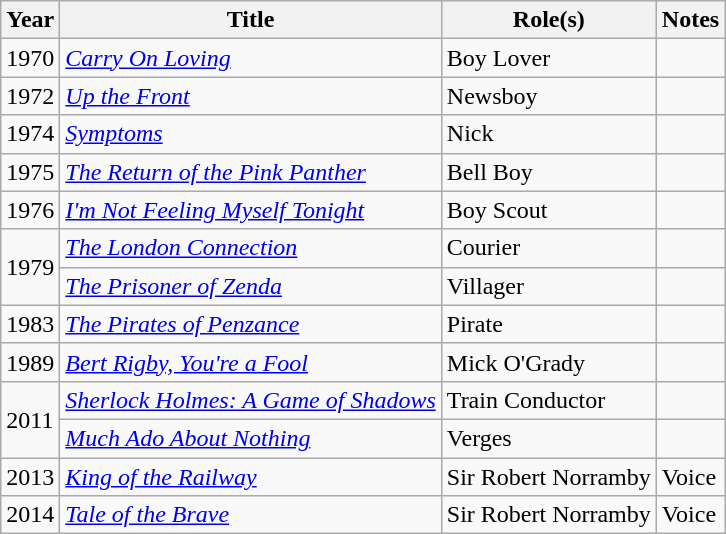<table class="wikitable">
<tr>
<th>Year</th>
<th>Title</th>
<th>Role(s)</th>
<th>Notes</th>
</tr>
<tr>
<td>1970</td>
<td><em><a href='#'>Carry On Loving</a></em></td>
<td>Boy Lover</td>
<td></td>
</tr>
<tr>
<td>1972</td>
<td><em><a href='#'>Up the Front</a></em></td>
<td>Newsboy</td>
<td></td>
</tr>
<tr>
<td>1974</td>
<td><em><a href='#'>Symptoms</a></em></td>
<td>Nick</td>
<td></td>
</tr>
<tr>
<td>1975</td>
<td><em><a href='#'>The Return of the Pink Panther</a></em></td>
<td>Bell Boy</td>
<td></td>
</tr>
<tr>
<td>1976</td>
<td><em><a href='#'>I'm Not Feeling Myself Tonight</a></em></td>
<td>Boy Scout</td>
<td></td>
</tr>
<tr>
<td rowspan=2>1979</td>
<td><em><a href='#'>The London Connection</a></em></td>
<td>Courier</td>
<td></td>
</tr>
<tr>
<td><em><a href='#'>The Prisoner of Zenda</a></em></td>
<td>Villager</td>
<td></td>
</tr>
<tr>
<td>1983</td>
<td><em><a href='#'>The Pirates of Penzance</a></em></td>
<td>Pirate</td>
<td></td>
</tr>
<tr>
<td>1989</td>
<td><em><a href='#'>Bert Rigby, You're a Fool</a></em></td>
<td>Mick O'Grady</td>
<td></td>
</tr>
<tr>
<td rowspan=2>2011</td>
<td><em><a href='#'>Sherlock Holmes: A Game of Shadows</a></em></td>
<td>Train Conductor</td>
<td></td>
</tr>
<tr>
<td><em><a href='#'>Much Ado About Nothing</a></em></td>
<td>Verges</td>
<td></td>
</tr>
<tr>
<td>2013</td>
<td><em><a href='#'>King of the Railway</a></em></td>
<td>Sir Robert Norramby</td>
<td>Voice</td>
</tr>
<tr>
<td>2014</td>
<td><em><a href='#'>Tale of the Brave</a></em></td>
<td>Sir Robert Norramby</td>
<td>Voice</td>
</tr>
</table>
